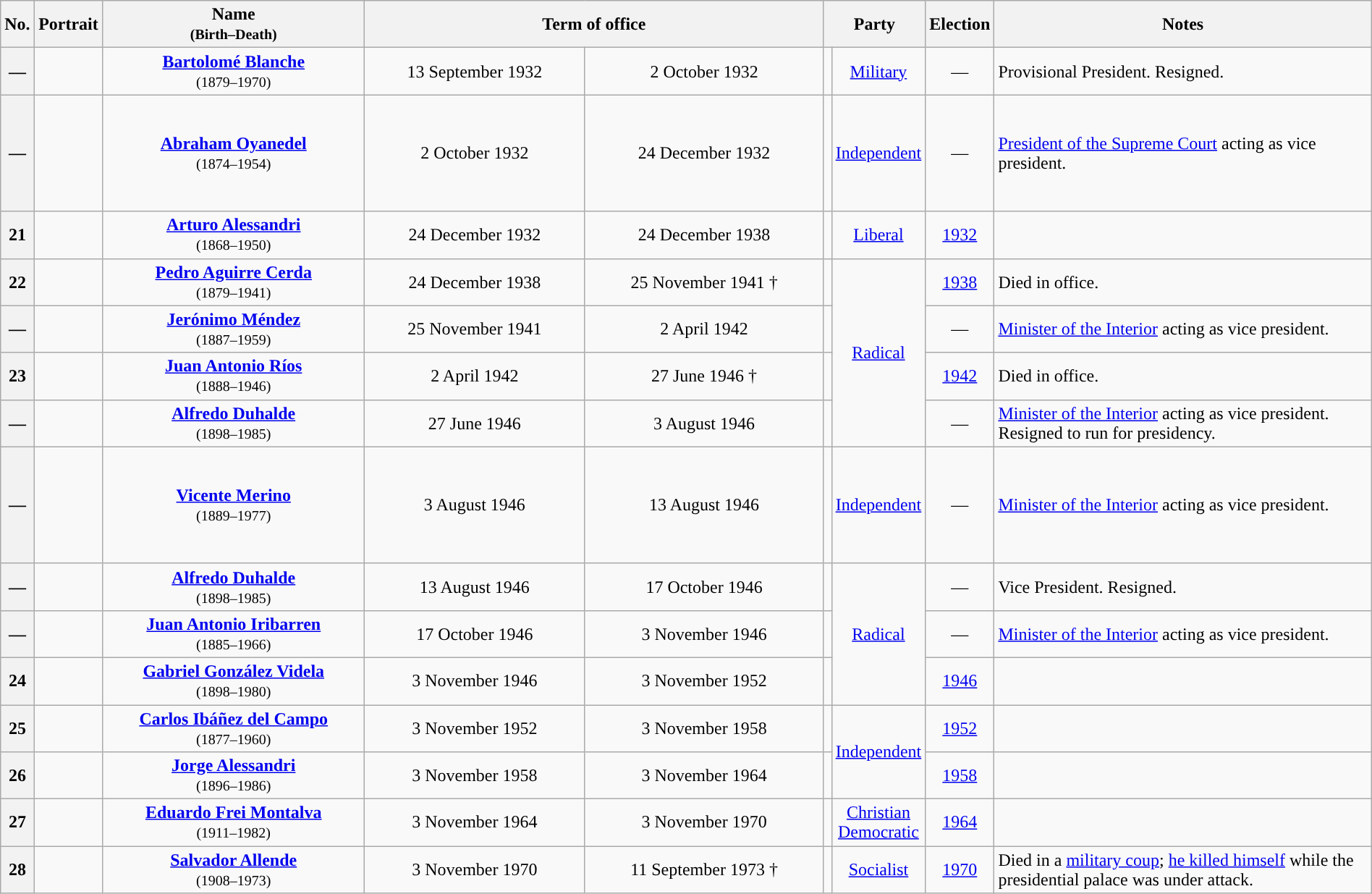<table class="wikitable" width="100%" style="text-align: center;">
<tr>
<th width="2%">No.</th>
<th width="5%">Portrait</th>
<th width="20%">Name<br><small>(Birth–Death)</small></th>
<th colspan="2" width="35%">Term of office</th>
<th width="5%" colspan=2>Party</th>
<th width="4%">Election</th>
<th width="29%">Notes</th>
</tr>
<tr>
<th>—</th>
<td></td>
<td><strong><a href='#'>Bartolomé Blanche</a></strong><br><small>(1879–1970)</small></td>
<td>13 September 1932</td>
<td>2 October 1932</td>
<td style="background-color:"></td>
<td><a href='#'>Military</a></td>
<td>—</td>
<td align=left>Provisional President. Resigned.</td>
</tr>
<tr>
<th height="100px">—</th>
<td></td>
<td><strong><a href='#'>Abraham Oyanedel</a></strong><br><small>(1874–1954)</small></td>
<td>2 October 1932</td>
<td>24 December 1932</td>
<td style="background-color:"></td>
<td><a href='#'>Independent</a></td>
<td>—</td>
<td align=left><a href='#'>President of the Supreme Court</a> acting as vice president.</td>
</tr>
<tr>
<th>21</th>
<td></td>
<td><strong><a href='#'>Arturo Alessandri</a></strong><br><small>(1868–1950)</small></td>
<td>24 December 1932</td>
<td>24 December 1938</td>
<td style="background-color:"></td>
<td><a href='#'>Liberal</a></td>
<td><a href='#'>1932</a></td>
<td align=left></td>
</tr>
<tr>
<th>22</th>
<td></td>
<td><strong><a href='#'>Pedro Aguirre Cerda</a></strong><br><small>(1879–1941)</small></td>
<td>24 December 1938</td>
<td>25 November 1941 †</td>
<td style="background-color:"></td>
<td rowspan="4"><a href='#'>Radical</a></td>
<td><a href='#'>1938</a></td>
<td align=left>Died in office.</td>
</tr>
<tr>
<th>—</th>
<td></td>
<td><strong><a href='#'>Jerónimo Méndez</a></strong><br><small>(1887–1959)</small></td>
<td>25 November 1941</td>
<td>2 April 1942</td>
<td style="background-color:"></td>
<td>—</td>
<td align=left><a href='#'>Minister of the Interior</a> acting as vice president.</td>
</tr>
<tr>
<th>23</th>
<td></td>
<td><strong><a href='#'>Juan Antonio Ríos</a></strong><br><small>(1888–1946)</small></td>
<td>2 April 1942</td>
<td>27 June 1946 †</td>
<td style="background-color:"></td>
<td><a href='#'>1942</a></td>
<td align=left>Died in office.</td>
</tr>
<tr>
<th>—</th>
<td></td>
<td><strong><a href='#'>Alfredo Duhalde</a></strong><br><small>(1898–1985)</small></td>
<td>27 June 1946</td>
<td>3 August 1946</td>
<td style="background-color:"></td>
<td>—</td>
<td align=left><a href='#'>Minister of the Interior</a> acting as vice president. Resigned to run for presidency.</td>
</tr>
<tr>
<th height="100px">—</th>
<td></td>
<td><strong><a href='#'>Vicente Merino</a></strong><br><small>(1889–1977)</small></td>
<td>3 August 1946</td>
<td>13 August 1946</td>
<td style="background-color:"></td>
<td><a href='#'>Independent</a></td>
<td>—</td>
<td align=left><a href='#'>Minister of the Interior</a> acting as vice president.</td>
</tr>
<tr>
<th>—</th>
<td></td>
<td><strong><a href='#'>Alfredo Duhalde</a></strong><br><small>(1898–1985)</small></td>
<td>13 August 1946</td>
<td>17 October 1946</td>
<td style="background-color:"></td>
<td rowspan="3"><a href='#'>Radical</a></td>
<td>—</td>
<td align=left>Vice President. Resigned.</td>
</tr>
<tr>
<th>—</th>
<td></td>
<td><strong><a href='#'>Juan Antonio Iribarren</a></strong><br><small>(1885–1966)</small></td>
<td>17 October 1946</td>
<td>3 November 1946</td>
<td style="background-color:"></td>
<td>—</td>
<td align=left><a href='#'>Minister of the Interior</a> acting as vice president.</td>
</tr>
<tr>
<th>24</th>
<td></td>
<td><strong><a href='#'>Gabriel González Videla</a></strong><br><small>(1898–1980)</small></td>
<td>3 November 1946</td>
<td>3 November 1952</td>
<td style="background-color:"></td>
<td><a href='#'>1946</a></td>
<td align=left></td>
</tr>
<tr>
<th>25</th>
<td></td>
<td><strong><a href='#'>Carlos Ibáñez del Campo</a></strong><br><small>(1877–1960)</small></td>
<td>3 November 1952</td>
<td>3 November 1958</td>
<td style="background-color:"></td>
<td rowspan="2"><a href='#'>Independent</a></td>
<td><a href='#'>1952</a></td>
<td align=left></td>
</tr>
<tr>
<th>26</th>
<td></td>
<td><strong><a href='#'>Jorge Alessandri</a></strong><br><small>(1896–1986)</small></td>
<td>3 November 1958</td>
<td>3 November 1964</td>
<td style="background-color:"></td>
<td><a href='#'>1958</a></td>
<td align=left></td>
</tr>
<tr>
<th>27</th>
<td></td>
<td><strong><a href='#'>Eduardo Frei Montalva</a></strong><br><small>(1911–1982)</small></td>
<td>3 November 1964</td>
<td>3 November 1970</td>
<td style="background-color:"></td>
<td><a href='#'>Christian Democratic</a></td>
<td><a href='#'>1964</a></td>
<td align=left></td>
</tr>
<tr>
<th>28</th>
<td></td>
<td><strong><a href='#'>Salvador Allende</a></strong><br><small>(1908–1973)</small></td>
<td>3 November 1970</td>
<td>11 September 1973 †</td>
<td style="background-color:"></td>
<td><a href='#'>Socialist</a></td>
<td><a href='#'>1970</a></td>
<td align=left>Died in a <a href='#'>military coup</a>; <a href='#'>he killed himself</a> while the presidential palace was under attack.</td>
</tr>
</table>
